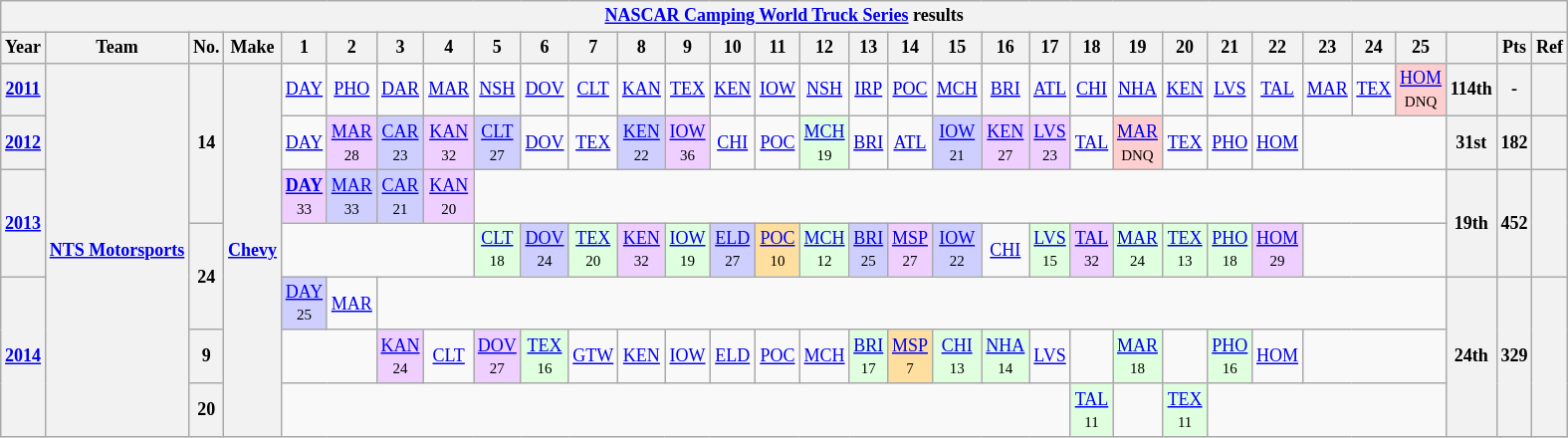<table class="wikitable" style="text-align:center; font-size:75%">
<tr>
<th colspan=45><a href='#'>NASCAR Camping World Truck Series</a> results</th>
</tr>
<tr>
<th>Year</th>
<th>Team</th>
<th>No.</th>
<th>Make</th>
<th>1</th>
<th>2</th>
<th>3</th>
<th>4</th>
<th>5</th>
<th>6</th>
<th>7</th>
<th>8</th>
<th>9</th>
<th>10</th>
<th>11</th>
<th>12</th>
<th>13</th>
<th>14</th>
<th>15</th>
<th>16</th>
<th>17</th>
<th>18</th>
<th>19</th>
<th>20</th>
<th>21</th>
<th>22</th>
<th>23</th>
<th>24</th>
<th>25</th>
<th></th>
<th>Pts</th>
<th>Ref</th>
</tr>
<tr>
<th><a href='#'>2011</a></th>
<th rowspan=7><a href='#'>NTS Motorsports</a></th>
<th rowspan=3>14</th>
<th rowspan=7><a href='#'>Chevy</a></th>
<td><a href='#'>DAY</a></td>
<td><a href='#'>PHO</a></td>
<td><a href='#'>DAR</a></td>
<td><a href='#'>MAR</a></td>
<td><a href='#'>NSH</a></td>
<td><a href='#'>DOV</a></td>
<td><a href='#'>CLT</a></td>
<td><a href='#'>KAN</a></td>
<td><a href='#'>TEX</a></td>
<td><a href='#'>KEN</a></td>
<td><a href='#'>IOW</a></td>
<td><a href='#'>NSH</a></td>
<td><a href='#'>IRP</a></td>
<td><a href='#'>POC</a></td>
<td><a href='#'>MCH</a></td>
<td><a href='#'>BRI</a></td>
<td><a href='#'>ATL</a></td>
<td><a href='#'>CHI</a></td>
<td><a href='#'>NHA</a></td>
<td><a href='#'>KEN</a></td>
<td><a href='#'>LVS</a></td>
<td><a href='#'>TAL</a></td>
<td><a href='#'>MAR</a></td>
<td><a href='#'>TEX</a></td>
<td style="background:#FFCFCF;"><a href='#'>HOM</a><br><small>DNQ</small></td>
<th>114th</th>
<th>-</th>
<th></th>
</tr>
<tr>
<th><a href='#'>2012</a></th>
<td><a href='#'>DAY</a></td>
<td style="background:#EFCFFF;"><a href='#'>MAR</a><br><small>28</small></td>
<td style="background:#CFCFFF;"><a href='#'>CAR</a><br><small>23</small></td>
<td style="background:#EFCFFF;"><a href='#'>KAN</a><br><small>32</small></td>
<td style="background:#CFCFFF;"><a href='#'>CLT</a><br><small>27</small></td>
<td><a href='#'>DOV</a></td>
<td><a href='#'>TEX</a></td>
<td style="background:#CFCFFF;"><a href='#'>KEN</a><br><small>22</small></td>
<td style="background:#EFCFFF;"><a href='#'>IOW</a><br><small>36</small></td>
<td><a href='#'>CHI</a></td>
<td><a href='#'>POC</a></td>
<td style="background:#DFFFDF;"><a href='#'>MCH</a><br><small>19</small></td>
<td><a href='#'>BRI</a></td>
<td><a href='#'>ATL</a></td>
<td style="background:#CFCFFF;"><a href='#'>IOW</a><br><small>21</small></td>
<td style="background:#EFCFFF;"><a href='#'>KEN</a><br><small>27</small></td>
<td style="background:#EFCFFF;"><a href='#'>LVS</a><br><small>23</small></td>
<td><a href='#'>TAL</a></td>
<td style="background:#FFCFCF;"><a href='#'>MAR</a><br><small>DNQ</small></td>
<td><a href='#'>TEX</a></td>
<td><a href='#'>PHO</a></td>
<td><a href='#'>HOM</a></td>
<td colspan=3></td>
<th>31st</th>
<th>182</th>
<th></th>
</tr>
<tr>
<th rowspan=2><a href='#'>2013</a></th>
<td style="background:#EFCFFF;"><strong><a href='#'>DAY</a></strong><br><small>33</small></td>
<td style="background:#CFCFFF;"><a href='#'>MAR</a><br><small>33</small></td>
<td style="background:#CFCFFF;"><a href='#'>CAR</a><br><small>21</small></td>
<td style="background:#EFCFFF;"><a href='#'>KAN</a><br><small>20</small></td>
<td colspan=21></td>
<th rowspan=2>19th</th>
<th rowspan=2>452</th>
<th rowspan=2></th>
</tr>
<tr>
<th rowspan=2>24</th>
<td colspan=4></td>
<td style="background:#DFFFDF;"><a href='#'>CLT</a><br><small>18</small></td>
<td style="background:#CFCFFF;"><a href='#'>DOV</a><br><small>24</small></td>
<td style="background:#DFFFDF;"><a href='#'>TEX</a><br><small>20</small></td>
<td style="background:#EFCFFF;"><a href='#'>KEN</a><br><small>32</small></td>
<td style="background:#DFFFDF;"><a href='#'>IOW</a><br><small>19</small></td>
<td style="background:#CFCFFF;"><a href='#'>ELD</a><br><small>27</small></td>
<td style="background:#FFDF9F;"><a href='#'>POC</a><br><small>10</small></td>
<td style="background:#DFFFDF;"><a href='#'>MCH</a><br><small>12</small></td>
<td style="background:#CFCFFF;"><a href='#'>BRI</a><br><small>25</small></td>
<td style="background:#EFCFFF;"><a href='#'>MSP</a><br><small>27</small></td>
<td style="background:#CFCFFF;"><a href='#'>IOW</a><br><small>22</small></td>
<td><a href='#'>CHI</a></td>
<td style="background:#DFFFDF;"><a href='#'>LVS</a><br><small>15</small></td>
<td style="background:#EFCFFF;"><a href='#'>TAL</a><br><small>32</small></td>
<td style="background:#DFFFDF;"><a href='#'>MAR</a><br><small>24</small></td>
<td style="background:#DFFFDF;"><a href='#'>TEX</a><br><small>13</small></td>
<td style="background:#DFFFDF;"><a href='#'>PHO</a><br><small>18</small></td>
<td style="background:#EFCFFF;"><a href='#'>HOM</a><br><small>29</small></td>
<td colspan=3></td>
</tr>
<tr>
<th rowspan=3><a href='#'>2014</a></th>
<td style="background:#CFCFFF;"><a href='#'>DAY</a><br><small>25</small></td>
<td><a href='#'>MAR</a></td>
<td colspan=23></td>
<th rowspan=3>24th</th>
<th rowspan=3>329</th>
<th rowspan=3></th>
</tr>
<tr>
<th>9</th>
<td colspan=2></td>
<td style="background:#EFCFFF;"><a href='#'>KAN</a><br><small>24</small></td>
<td><a href='#'>CLT</a></td>
<td style="background:#EFCFFF;"><a href='#'>DOV</a><br><small>27</small></td>
<td style="background:#DFFFDF;"><a href='#'>TEX</a><br><small>16</small></td>
<td><a href='#'>GTW</a></td>
<td><a href='#'>KEN</a></td>
<td><a href='#'>IOW</a></td>
<td><a href='#'>ELD</a></td>
<td><a href='#'>POC</a></td>
<td><a href='#'>MCH</a></td>
<td style="background:#DFFFDF;"><a href='#'>BRI</a><br><small>17</small></td>
<td style="background:#FFDF9F;"><a href='#'>MSP</a><br><small>7</small></td>
<td style="background:#DFFFDF;"><a href='#'>CHI</a><br><small>13</small></td>
<td style="background:#DFFFDF;"><a href='#'>NHA</a><br><small>14</small></td>
<td><a href='#'>LVS</a></td>
<td></td>
<td style="background:#DFFFDF;"><a href='#'>MAR</a><br><small>18</small></td>
<td></td>
<td style="background:#DFFFDF;"><a href='#'>PHO</a><br><small>16</small></td>
<td><a href='#'>HOM</a></td>
<td colspan=3></td>
</tr>
<tr>
<th>20</th>
<td colspan=17></td>
<td style="background:#DFFFDF;"><a href='#'>TAL</a><br><small>11</small></td>
<td></td>
<td style="background:#DFFFDF;"><a href='#'>TEX</a><br><small>11</small></td>
<td colspan=5></td>
</tr>
</table>
